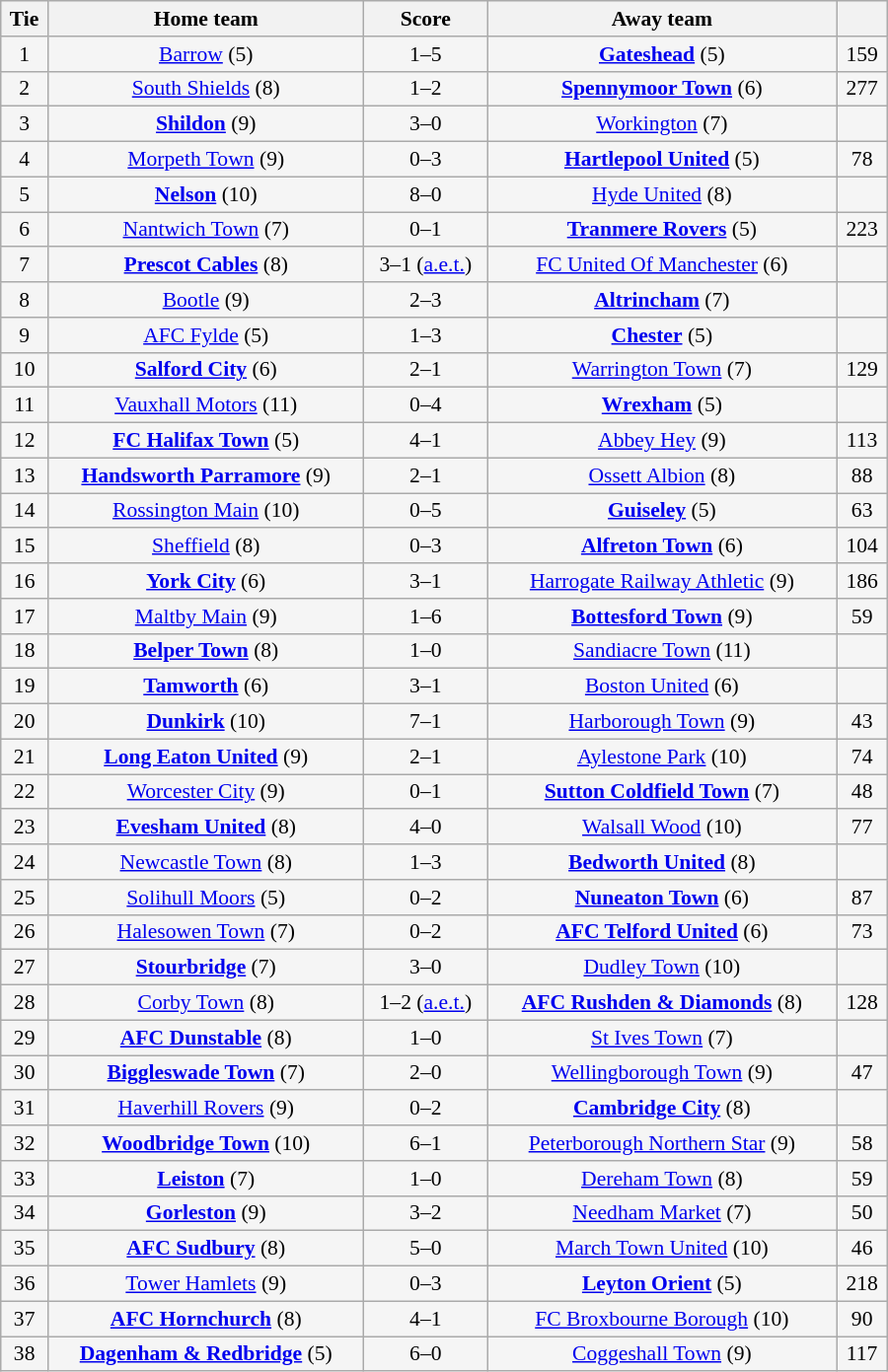<table class="wikitable" style="width: 600px; background:WhiteSmoke; text-align:center; font-size:90%">
<tr>
<th>Tie</th>
<th>Home team</th>
<th>Score</th>
<th>Away team</th>
<th></th>
</tr>
<tr>
<td>1</td>
<td><a href='#'>Barrow</a> (5)</td>
<td>1–5</td>
<td><strong><a href='#'>Gateshead</a></strong> (5)</td>
<td>159</td>
</tr>
<tr>
<td>2</td>
<td><a href='#'>South Shields</a> (8)</td>
<td>1–2</td>
<td><strong><a href='#'>Spennymoor Town</a></strong> (6)</td>
<td>277</td>
</tr>
<tr>
<td>3</td>
<td><strong><a href='#'>Shildon</a></strong> (9)</td>
<td>3–0</td>
<td><a href='#'>Workington</a> (7)</td>
<td></td>
</tr>
<tr>
<td>4</td>
<td><a href='#'>Morpeth Town</a> (9)</td>
<td>0–3</td>
<td><strong><a href='#'>Hartlepool United</a></strong> (5)</td>
<td>78</td>
</tr>
<tr>
<td>5</td>
<td><strong><a href='#'>Nelson</a></strong> (10)</td>
<td>8–0</td>
<td><a href='#'>Hyde United</a> (8)</td>
<td></td>
</tr>
<tr>
<td>6</td>
<td><a href='#'>Nantwich Town</a> (7)</td>
<td>0–1</td>
<td><strong><a href='#'>Tranmere Rovers</a></strong> (5)</td>
<td>223</td>
</tr>
<tr>
<td>7</td>
<td><strong><a href='#'>Prescot Cables</a></strong> (8)</td>
<td>3–1 (<a href='#'>a.e.t.</a>)</td>
<td><a href='#'>FC United Of Manchester</a> (6)</td>
<td></td>
</tr>
<tr>
<td>8</td>
<td><a href='#'>Bootle</a> (9)</td>
<td>2–3</td>
<td><strong><a href='#'>Altrincham</a></strong> (7)</td>
<td></td>
</tr>
<tr>
<td>9</td>
<td><a href='#'>AFC Fylde</a> (5)</td>
<td>1–3</td>
<td><strong><a href='#'>Chester</a></strong> (5)</td>
<td></td>
</tr>
<tr>
<td>10</td>
<td><strong><a href='#'>Salford City</a></strong> (6)</td>
<td>2–1</td>
<td><a href='#'>Warrington Town</a> (7)</td>
<td>129</td>
</tr>
<tr>
<td>11</td>
<td><a href='#'>Vauxhall Motors</a> (11)</td>
<td>0–4</td>
<td><strong><a href='#'>Wrexham</a></strong> (5)</td>
<td></td>
</tr>
<tr>
<td>12</td>
<td><strong><a href='#'>FC Halifax Town</a></strong> (5)</td>
<td>4–1</td>
<td><a href='#'>Abbey Hey</a> (9)</td>
<td>113</td>
</tr>
<tr>
<td>13</td>
<td><strong><a href='#'>Handsworth Parramore</a></strong> (9)</td>
<td>2–1</td>
<td><a href='#'>Ossett Albion</a> (8)</td>
<td>88</td>
</tr>
<tr>
<td>14</td>
<td><a href='#'>Rossington Main</a> (10)</td>
<td>0–5</td>
<td><strong><a href='#'>Guiseley</a></strong> (5)</td>
<td>63</td>
</tr>
<tr>
<td>15</td>
<td><a href='#'>Sheffield</a> (8)</td>
<td>0–3</td>
<td><strong><a href='#'>Alfreton Town</a></strong> (6)</td>
<td>104</td>
</tr>
<tr>
<td>16</td>
<td><strong><a href='#'>York City</a></strong> (6)</td>
<td>3–1</td>
<td><a href='#'>Harrogate Railway Athletic</a> (9)</td>
<td>186</td>
</tr>
<tr>
<td>17</td>
<td><a href='#'>Maltby Main</a> (9)</td>
<td>1–6</td>
<td><strong><a href='#'>Bottesford Town</a></strong> (9)</td>
<td>59</td>
</tr>
<tr>
<td>18</td>
<td><strong><a href='#'>Belper Town</a></strong> (8)</td>
<td>1–0</td>
<td><a href='#'>Sandiacre Town</a> (11)</td>
<td></td>
</tr>
<tr>
<td>19</td>
<td><strong><a href='#'>Tamworth</a></strong> (6)</td>
<td>3–1</td>
<td><a href='#'>Boston United</a> (6)</td>
<td></td>
</tr>
<tr>
<td>20</td>
<td><strong><a href='#'>Dunkirk</a></strong> (10)</td>
<td>7–1</td>
<td><a href='#'>Harborough Town</a> (9)</td>
<td>43</td>
</tr>
<tr>
<td>21</td>
<td><strong><a href='#'>Long Eaton United</a></strong> (9)</td>
<td>2–1</td>
<td><a href='#'>Aylestone Park</a> (10)</td>
<td>74</td>
</tr>
<tr>
<td>22</td>
<td><a href='#'>Worcester City</a> (9)</td>
<td>0–1</td>
<td><strong><a href='#'>Sutton Coldfield Town</a></strong> (7)</td>
<td>48</td>
</tr>
<tr>
<td>23</td>
<td><strong><a href='#'>Evesham United</a></strong> (8)</td>
<td>4–0</td>
<td><a href='#'>Walsall Wood</a> (10)</td>
<td>77</td>
</tr>
<tr>
<td>24</td>
<td><a href='#'>Newcastle Town</a> (8)</td>
<td>1–3</td>
<td><strong><a href='#'>Bedworth United</a></strong> (8)</td>
<td></td>
</tr>
<tr>
<td>25</td>
<td><a href='#'>Solihull Moors</a> (5)</td>
<td>0–2</td>
<td><strong><a href='#'>Nuneaton Town</a></strong> (6)</td>
<td>87</td>
</tr>
<tr>
<td>26</td>
<td><a href='#'>Halesowen Town</a> (7)</td>
<td>0–2</td>
<td><strong><a href='#'>AFC Telford United</a></strong> (6)</td>
<td>73</td>
</tr>
<tr>
<td>27</td>
<td><strong><a href='#'>Stourbridge</a></strong> (7)</td>
<td>3–0</td>
<td><a href='#'>Dudley Town</a> (10)</td>
<td></td>
</tr>
<tr>
<td>28</td>
<td><a href='#'>Corby Town</a> (8)</td>
<td>1–2 (<a href='#'>a.e.t.</a>)</td>
<td><strong><a href='#'>AFC Rushden & Diamonds</a></strong> (8)</td>
<td>128</td>
</tr>
<tr>
<td>29</td>
<td><strong><a href='#'>AFC Dunstable</a></strong> (8)</td>
<td>1–0</td>
<td><a href='#'>St Ives Town</a> (7)</td>
<td></td>
</tr>
<tr>
<td>30</td>
<td><strong><a href='#'>Biggleswade Town</a></strong> (7)</td>
<td>2–0</td>
<td><a href='#'>Wellingborough Town</a> (9)</td>
<td>47</td>
</tr>
<tr>
<td>31</td>
<td><a href='#'>Haverhill Rovers</a> (9)</td>
<td>0–2</td>
<td><strong><a href='#'>Cambridge City</a></strong> (8)</td>
<td></td>
</tr>
<tr>
<td>32</td>
<td><strong><a href='#'>Woodbridge Town</a></strong> (10)</td>
<td>6–1</td>
<td><a href='#'>Peterborough Northern Star</a> (9)</td>
<td>58</td>
</tr>
<tr>
<td>33</td>
<td><strong><a href='#'>Leiston</a></strong> (7)</td>
<td>1–0</td>
<td><a href='#'>Dereham Town</a> (8)</td>
<td>59</td>
</tr>
<tr>
<td>34</td>
<td><strong><a href='#'>Gorleston</a></strong> (9)</td>
<td>3–2</td>
<td><a href='#'>Needham Market</a> (7)</td>
<td>50</td>
</tr>
<tr>
<td>35</td>
<td><strong><a href='#'>AFC Sudbury</a></strong> (8)</td>
<td>5–0</td>
<td><a href='#'>March Town United</a> (10)</td>
<td>46</td>
</tr>
<tr>
<td>36</td>
<td><a href='#'>Tower Hamlets</a> (9)</td>
<td>0–3</td>
<td><strong><a href='#'>Leyton Orient</a></strong> (5)</td>
<td>218</td>
</tr>
<tr>
<td>37</td>
<td><strong><a href='#'>AFC Hornchurch</a></strong> (8)</td>
<td>4–1</td>
<td><a href='#'>FC Broxbourne Borough</a> (10)</td>
<td>90</td>
</tr>
<tr>
<td>38</td>
<td><strong><a href='#'>Dagenham & Redbridge</a></strong> (5)</td>
<td>6–0</td>
<td><a href='#'>Coggeshall Town</a> (9)</td>
<td>117</td>
</tr>
</table>
